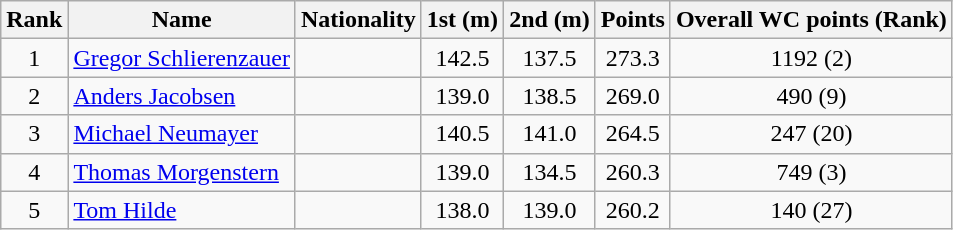<table class="wikitable">
<tr>
<th align=Center>Rank</th>
<th>Name</th>
<th>Nationality</th>
<th align=Center>1st (m)</th>
<th>2nd (m)</th>
<th>Points</th>
<th>Overall WC points (Rank)</th>
</tr>
<tr>
<td align=center>1</td>
<td align=left><a href='#'>Gregor Schlierenzauer</a></td>
<td align=left></td>
<td align=center>142.5</td>
<td align=center>137.5</td>
<td align=center>273.3</td>
<td align=center>1192 (2)</td>
</tr>
<tr>
<td align=center>2</td>
<td align=left><a href='#'>Anders Jacobsen</a></td>
<td align=left></td>
<td align=center>139.0</td>
<td align=center>138.5</td>
<td align=center>269.0</td>
<td align=center>490 (9)</td>
</tr>
<tr>
<td align=center>3</td>
<td align=left><a href='#'>Michael Neumayer</a></td>
<td align=left></td>
<td align=center>140.5</td>
<td align=center>141.0</td>
<td align=center>264.5</td>
<td align=center>247 (20)</td>
</tr>
<tr>
<td align=center>4</td>
<td align=left><a href='#'>Thomas Morgenstern</a></td>
<td align=left></td>
<td align=center>139.0</td>
<td align=center>134.5</td>
<td align=center>260.3</td>
<td align=center>749 (3)</td>
</tr>
<tr>
<td align=center>5</td>
<td align=left><a href='#'>Tom Hilde</a></td>
<td align=left></td>
<td align=center>138.0</td>
<td align=center>139.0</td>
<td align=center>260.2</td>
<td align=center>140 (27)</td>
</tr>
</table>
